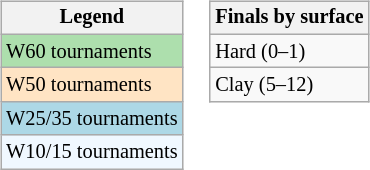<table>
<tr valign=top>
<td><br><table class="wikitable" style="font-size:85%">
<tr>
<th>Legend</th>
</tr>
<tr style="background:#addfad;">
<td>W60 tournaments</td>
</tr>
<tr style="background:#ffe4c4;">
<td>W50 tournaments</td>
</tr>
<tr style="background:lightblue;">
<td>W25/35 tournaments</td>
</tr>
<tr style="background:#f0f8ff;">
<td>W10/15 tournaments</td>
</tr>
</table>
</td>
<td><br><table class="wikitable" style="font-size:85%">
<tr>
<th>Finals by surface</th>
</tr>
<tr>
<td>Hard (0–1)</td>
</tr>
<tr>
<td>Clay (5–12)</td>
</tr>
</table>
</td>
</tr>
</table>
